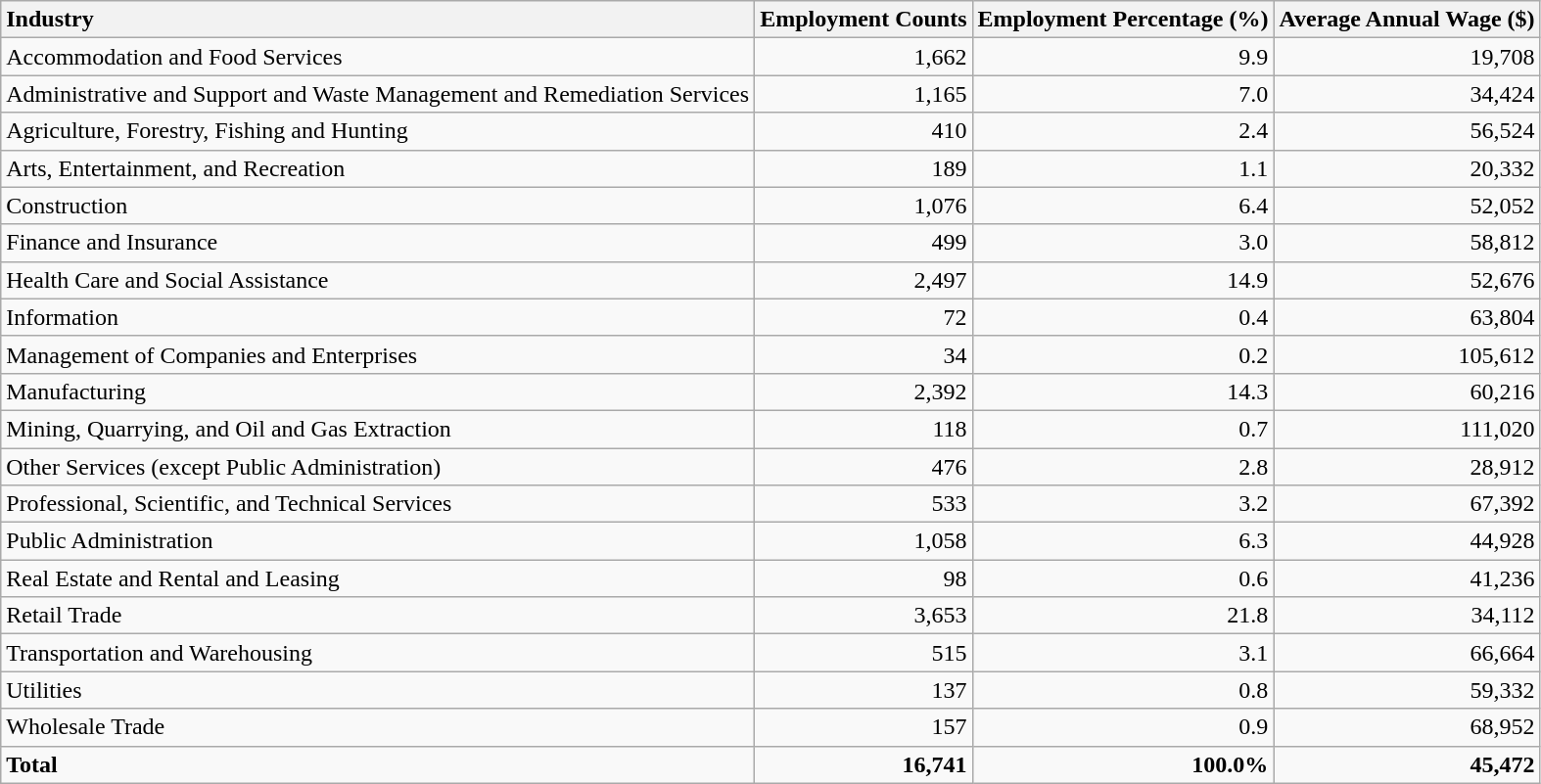<table class="wikitable sortable">
<tr>
<th style="text-align:left;">Industry</th>
<th style="text-align:right;">Employment Counts</th>
<th style="text-align:right;">Employment Percentage (%)</th>
<th style="text-align:right;">Average Annual Wage ($)</th>
</tr>
<tr>
<td style="text-align:left;">Accommodation and Food Services</td>
<td style="text-align:right;">1,662</td>
<td style="text-align:right;">9.9</td>
<td style="text-align:right;">19,708</td>
</tr>
<tr>
<td style="text-align:left;">Administrative and Support and Waste Management and Remediation Services</td>
<td style="text-align:right;">1,165</td>
<td style="text-align:right;">7.0</td>
<td style="text-align:right;">34,424</td>
</tr>
<tr>
<td style="text-align:left;">Agriculture, Forestry, Fishing and Hunting</td>
<td style="text-align:right;">410</td>
<td style="text-align:right;">2.4</td>
<td style="text-align:right;">56,524</td>
</tr>
<tr>
<td style="text-align:left;">Arts, Entertainment, and Recreation</td>
<td style="text-align:right;">189</td>
<td style="text-align:right;">1.1</td>
<td style="text-align:right;">20,332</td>
</tr>
<tr>
<td style="text-align:left;">Construction</td>
<td style="text-align:right;">1,076</td>
<td style="text-align:right;">6.4</td>
<td style="text-align:right;">52,052</td>
</tr>
<tr>
<td style="text-align:left;">Finance and Insurance</td>
<td style="text-align:right;">499</td>
<td style="text-align:right;">3.0</td>
<td style="text-align:right;">58,812</td>
</tr>
<tr>
<td style="text-align:left;">Health Care and Social Assistance</td>
<td style="text-align:right;">2,497</td>
<td style="text-align:right;">14.9</td>
<td style="text-align:right;">52,676</td>
</tr>
<tr>
<td style="text-align:left;">Information</td>
<td style="text-align:right;">72</td>
<td style="text-align:right;">0.4</td>
<td style="text-align:right;">63,804</td>
</tr>
<tr>
<td style="text-align:left;">Management of Companies and Enterprises</td>
<td style="text-align:right;">34</td>
<td style="text-align:right;">0.2</td>
<td style="text-align:right;">105,612</td>
</tr>
<tr>
<td style="text-align:left;">Manufacturing</td>
<td style="text-align:right;">2,392</td>
<td style="text-align:right;">14.3</td>
<td style="text-align:right;">60,216</td>
</tr>
<tr>
<td style="text-align:left;">Mining, Quarrying, and Oil and Gas Extraction</td>
<td style="text-align:right;">118</td>
<td style="text-align:right;">0.7</td>
<td style="text-align:right;">111,020</td>
</tr>
<tr>
<td style="text-align:left;">Other Services (except Public Administration)</td>
<td style="text-align:right;">476</td>
<td style="text-align:right;">2.8</td>
<td style="text-align:right;">28,912</td>
</tr>
<tr>
<td style="text-align:left;">Professional, Scientific, and Technical Services</td>
<td style="text-align:right;">533</td>
<td style="text-align:right;">3.2</td>
<td style="text-align:right;">67,392</td>
</tr>
<tr>
<td style="text-align:left;">Public Administration</td>
<td style="text-align:right;">1,058</td>
<td style="text-align:right;">6.3</td>
<td style="text-align:right;">44,928</td>
</tr>
<tr>
<td style="text-align:left;">Real Estate and Rental and Leasing</td>
<td style="text-align:right;">98</td>
<td style="text-align:right;">0.6</td>
<td style="text-align:right;">41,236</td>
</tr>
<tr>
<td style="text-align:left;">Retail Trade</td>
<td style="text-align:right;">3,653</td>
<td style="text-align:right;">21.8</td>
<td style="text-align:right;">34,112</td>
</tr>
<tr>
<td style="text-align:left;">Transportation and Warehousing</td>
<td style="text-align:right;">515</td>
<td style="text-align:right;">3.1</td>
<td style="text-align:right;">66,664</td>
</tr>
<tr>
<td style="text-align:left;">Utilities</td>
<td style="text-align:right;">137</td>
<td style="text-align:right;">0.8</td>
<td style="text-align:right;">59,332</td>
</tr>
<tr>
<td style="text-align:left;">Wholesale Trade</td>
<td style="text-align:right;">157</td>
<td style="text-align:right;">0.9</td>
<td style="text-align:right;">68,952</td>
</tr>
<tr>
<td style="text-align:left; font-weight:bold;"><strong>Total</strong></td>
<td style="text-align:right; font-weight:bold;"><strong>16,741</strong></td>
<td style="text-align:right; font-weight:bold;"><strong>100.0%</strong></td>
<td style="text-align:right; font-weight:bold;"><strong>45,472</strong></td>
</tr>
</table>
